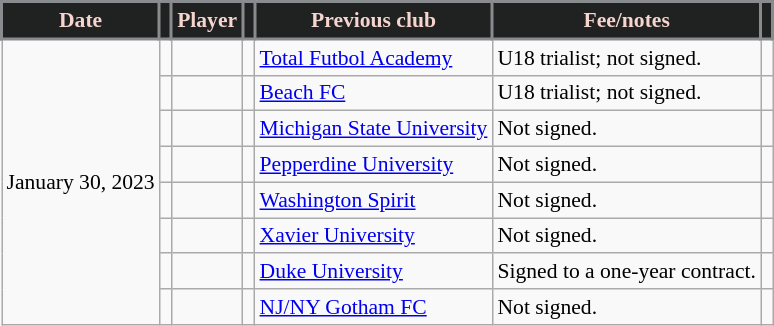<table class="wikitable sortable" style="font-size:90%;">
<tr>
<th style="background:#202121; color:#F7D5CF; border:2px solid #898C8F;" scope="col" data-sort-type="date">Date</th>
<th style="background:#202121; color:#F7D5CF; border:2px solid #898C8F;" scope="col"></th>
<th style="background:#202121; color:#F7D5CF; border:2px solid #898C8F;" scope="col">Player</th>
<th style="background:#202121; color:#F7D5CF; border:2px solid #898C8F;" scope="col"></th>
<th style="background:#202121; color:#F7D5CF; border:2px solid #898C8F;" scope="col">Previous club</th>
<th style="background:#202121; color:#F7D5CF; border:2px solid #898C8F;" scope="col">Fee/notes</th>
<th style="background:#202121; color:#F7D5CF; border:2px solid #898C8F;" scope="col"></th>
</tr>
<tr>
<td rowspan=8>January 30, 2023</td>
<td></td>
<td></td>
<td></td>
<td> <a href='#'>Total Futbol Academy</a></td>
<td>U18 trialist; not signed.</td>
<td></td>
</tr>
<tr>
<td></td>
<td></td>
<td></td>
<td> <a href='#'>Beach FC</a></td>
<td>U18 trialist; not signed.</td>
<td></td>
</tr>
<tr>
<td></td>
<td></td>
<td></td>
<td> <a href='#'>Michigan State University</a></td>
<td>Not signed.</td>
<td></td>
</tr>
<tr>
<td></td>
<td></td>
<td></td>
<td> <a href='#'>Pepperdine University</a></td>
<td>Not signed.</td>
<td></td>
</tr>
<tr>
<td></td>
<td></td>
<td></td>
<td> <a href='#'>Washington Spirit</a></td>
<td>Not signed.</td>
<td></td>
</tr>
<tr>
<td></td>
<td></td>
<td></td>
<td> <a href='#'>Xavier University</a></td>
<td>Not signed.</td>
<td></td>
</tr>
<tr>
<td></td>
<td></td>
<td></td>
<td> <a href='#'>Duke University</a></td>
<td>Signed to a one-year contract.</td>
<td></td>
</tr>
<tr>
<td></td>
<td></td>
<td></td>
<td> <a href='#'>NJ/NY Gotham FC</a></td>
<td>Not signed.</td>
<td></td>
</tr>
</table>
